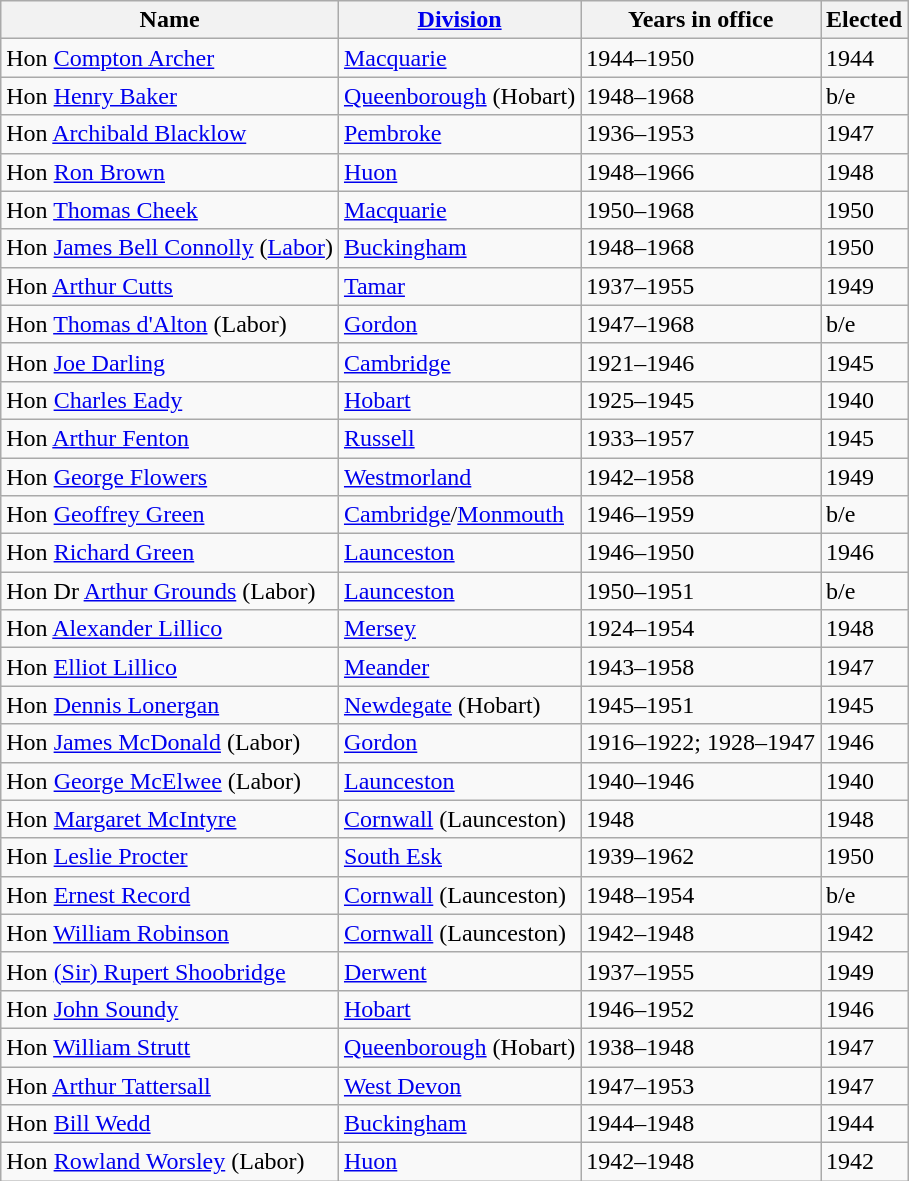<table class="wikitable sortable">
<tr>
<th><strong>Name</strong></th>
<th><strong><a href='#'>Division</a></strong></th>
<th><strong>Years in office</strong></th>
<th><strong>Elected</strong></th>
</tr>
<tr>
<td>Hon <a href='#'>Compton Archer</a></td>
<td><a href='#'>Macquarie</a></td>
<td>1944–1950</td>
<td>1944</td>
</tr>
<tr>
<td>Hon <a href='#'>Henry Baker</a></td>
<td><a href='#'>Queenborough</a> (Hobart)</td>
<td>1948–1968</td>
<td>b/e</td>
</tr>
<tr>
<td>Hon <a href='#'>Archibald Blacklow</a></td>
<td><a href='#'>Pembroke</a></td>
<td>1936–1953</td>
<td>1947</td>
</tr>
<tr>
<td>Hon <a href='#'>Ron Brown</a></td>
<td><a href='#'>Huon</a></td>
<td>1948–1966</td>
<td>1948</td>
</tr>
<tr>
<td>Hon <a href='#'>Thomas Cheek</a></td>
<td><a href='#'>Macquarie</a></td>
<td>1950–1968</td>
<td>1950</td>
</tr>
<tr>
<td>Hon <a href='#'>James Bell Connolly</a> (<a href='#'>Labor</a>)</td>
<td><a href='#'>Buckingham</a></td>
<td>1948–1968</td>
<td>1950</td>
</tr>
<tr>
<td>Hon <a href='#'>Arthur Cutts</a></td>
<td><a href='#'>Tamar</a></td>
<td>1937–1955</td>
<td>1949</td>
</tr>
<tr>
<td>Hon <a href='#'>Thomas d'Alton</a> (Labor)</td>
<td><a href='#'>Gordon</a></td>
<td>1947–1968</td>
<td>b/e</td>
</tr>
<tr>
<td>Hon <a href='#'>Joe Darling</a></td>
<td><a href='#'>Cambridge</a></td>
<td>1921–1946</td>
<td>1945</td>
</tr>
<tr>
<td>Hon <a href='#'>Charles Eady</a></td>
<td><a href='#'>Hobart</a></td>
<td>1925–1945</td>
<td>1940</td>
</tr>
<tr>
<td>Hon <a href='#'>Arthur Fenton</a></td>
<td><a href='#'>Russell</a></td>
<td>1933–1957</td>
<td>1945</td>
</tr>
<tr>
<td>Hon <a href='#'>George Flowers</a></td>
<td><a href='#'>Westmorland</a></td>
<td>1942–1958</td>
<td>1949</td>
</tr>
<tr>
<td>Hon <a href='#'>Geoffrey Green</a></td>
<td><a href='#'>Cambridge</a>/<a href='#'>Monmouth</a></td>
<td>1946–1959</td>
<td>b/e</td>
</tr>
<tr>
<td>Hon <a href='#'>Richard Green</a></td>
<td><a href='#'>Launceston</a></td>
<td>1946–1950</td>
<td>1946</td>
</tr>
<tr>
<td>Hon Dr <a href='#'>Arthur Grounds</a> (Labor)</td>
<td><a href='#'>Launceston</a></td>
<td>1950–1951</td>
<td>b/e</td>
</tr>
<tr>
<td>Hon <a href='#'>Alexander Lillico</a></td>
<td><a href='#'>Mersey</a></td>
<td>1924–1954</td>
<td>1948</td>
</tr>
<tr>
<td>Hon <a href='#'>Elliot Lillico</a></td>
<td><a href='#'>Meander</a></td>
<td>1943–1958</td>
<td>1947</td>
</tr>
<tr>
<td>Hon <a href='#'>Dennis Lonergan</a></td>
<td><a href='#'>Newdegate</a> (Hobart)</td>
<td>1945–1951</td>
<td>1945</td>
</tr>
<tr>
<td>Hon <a href='#'>James McDonald</a> (Labor)</td>
<td><a href='#'>Gordon</a></td>
<td>1916–1922; 1928–1947</td>
<td>1946</td>
</tr>
<tr>
<td>Hon <a href='#'>George McElwee</a> (Labor)</td>
<td><a href='#'>Launceston</a></td>
<td>1940–1946</td>
<td>1940</td>
</tr>
<tr>
<td>Hon <a href='#'>Margaret McIntyre</a></td>
<td><a href='#'>Cornwall</a> (Launceston)</td>
<td>1948</td>
<td>1948</td>
</tr>
<tr>
<td>Hon <a href='#'>Leslie Procter</a></td>
<td><a href='#'>South Esk</a></td>
<td>1939–1962</td>
<td>1950</td>
</tr>
<tr>
<td>Hon <a href='#'>Ernest Record</a></td>
<td><a href='#'>Cornwall</a> (Launceston)</td>
<td>1948–1954</td>
<td>b/e</td>
</tr>
<tr>
<td>Hon <a href='#'>William Robinson</a></td>
<td><a href='#'>Cornwall</a> (Launceston)</td>
<td>1942–1948</td>
<td>1942</td>
</tr>
<tr>
<td>Hon <a href='#'>(Sir) Rupert Shoobridge</a></td>
<td><a href='#'>Derwent</a></td>
<td>1937–1955</td>
<td>1949</td>
</tr>
<tr>
<td>Hon <a href='#'>John Soundy</a></td>
<td><a href='#'>Hobart</a></td>
<td>1946–1952</td>
<td>1946</td>
</tr>
<tr>
<td>Hon <a href='#'>William Strutt</a></td>
<td><a href='#'>Queenborough</a> (Hobart)</td>
<td>1938–1948</td>
<td>1947</td>
</tr>
<tr>
<td>Hon <a href='#'>Arthur Tattersall</a></td>
<td><a href='#'>West Devon</a></td>
<td>1947–1953</td>
<td>1947</td>
</tr>
<tr>
<td>Hon <a href='#'>Bill Wedd</a></td>
<td><a href='#'>Buckingham</a></td>
<td>1944–1948</td>
<td>1944</td>
</tr>
<tr>
<td>Hon <a href='#'>Rowland Worsley</a> (Labor)</td>
<td><a href='#'>Huon</a></td>
<td>1942–1948</td>
<td>1942</td>
</tr>
</table>
